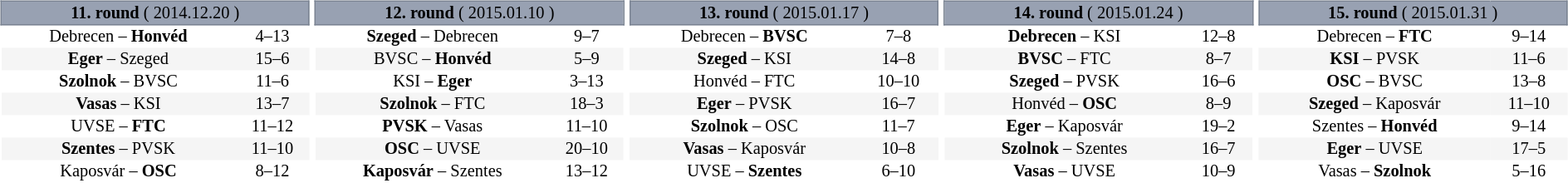<table table width=100%>
<tr>
<td width=20% valign="top"><br><table border=0 cellspacing=0 cellpadding=1em style="font-size: 85%; border-collapse: collapse;" width=100%>
<tr>
<td colspan=5 bgcolor=#98A1B2 style="border:1px solid #7A8392; text-align: center;"><span><strong>11. round</strong> ( 2014.12.20 )</span></td>
</tr>
<tr align=center bgcolor=#FFFFFF>
<td>Debrecen – <strong>Honvéd</strong></td>
<td>4–13</td>
</tr>
<tr align=center bgcolor=#f5f5f5>
<td><strong>Eger</strong> – Szeged</td>
<td>15–6</td>
</tr>
<tr align=center bgcolor=#FFFFFF>
<td><strong>Szolnok</strong> – BVSC</td>
<td>11–6</td>
</tr>
<tr align=center bgcolor=#f5f5f5>
<td><strong>Vasas</strong> – KSI</td>
<td>13–7</td>
</tr>
<tr align=center bgcolor=#FFFFFF>
<td>UVSE – <strong>FTC</strong></td>
<td>11–12</td>
</tr>
<tr align=center bgcolor=#f5f5f5>
<td><strong>Szentes</strong> – PVSK</td>
<td>11–10</td>
</tr>
<tr align=center bgcolor=#FFFFFF>
<td>Kaposvár – <strong>OSC</strong></td>
<td>8–12</td>
</tr>
</table>
</td>
<td width=20% valign="top"><br><table border=0 cellspacing=0 cellpadding=1em style="font-size: 85%; border-collapse: collapse;" width=100%>
<tr>
<td colspan=5 bgcolor=#98A1B2 style="border:1px solid #7A8392; text-align: center;"><span><strong>12. round</strong> ( 2015.01.10 )</span></td>
</tr>
<tr align=center bgcolor=#FFFFFF>
<td><strong>Szeged</strong> – Debrecen</td>
<td>9–7</td>
</tr>
<tr align=center bgcolor=#f5f5f5>
<td>BVSC – <strong>Honvéd</strong></td>
<td>5–9</td>
</tr>
<tr align=center bgcolor=#FFFFFF>
<td>KSI – <strong>Eger</strong></td>
<td>3–13</td>
</tr>
<tr align=center bgcolor=#f5f5f5>
<td><strong>Szolnok</strong> – FTC</td>
<td>18–3</td>
</tr>
<tr align=center bgcolor=#FFFFFF>
<td><strong>PVSK</strong> – Vasas</td>
<td>11–10</td>
</tr>
<tr align=center bgcolor=#f5f5f5>
<td><strong>OSC</strong> – UVSE</td>
<td>20–10</td>
</tr>
<tr align=center bgcolor=#FFFFFF>
<td><strong>Kaposvár</strong> – Szentes</td>
<td>13–12</td>
</tr>
</table>
</td>
<td width=20% valign="top"><br><table border=0 cellspacing=0 cellpadding=1em style="font-size: 85%; border-collapse: collapse;" width=100%>
<tr>
<td colspan=5 bgcolor=#98A1B2 style="border:1px solid #7A8392; text-align: center;"><span><strong>13. round</strong> ( 2015.01.17 )</span></td>
</tr>
<tr align=center bgcolor=#FFFFFF>
<td>Debrecen – <strong>BVSC</strong></td>
<td>7–8</td>
</tr>
<tr align=center bgcolor=#f5f5f5>
<td><strong>Szeged</strong> – KSI</td>
<td>14–8</td>
</tr>
<tr align=center bgcolor=#FFFFFF>
<td>Honvéd – FTC</td>
<td>10–10</td>
</tr>
<tr align=center bgcolor=#f5f5f5>
<td><strong>Eger</strong> – PVSK</td>
<td>16–7</td>
</tr>
<tr align=center bgcolor=#FFFFFF>
<td><strong>Szolnok</strong> – OSC</td>
<td>11–7</td>
</tr>
<tr align=center bgcolor=#f5f5f5>
<td><strong>Vasas</strong> – Kaposvár</td>
<td>10–8</td>
</tr>
<tr align=center bgcolor=#FFFFFF>
<td>UVSE – <strong>Szentes</strong></td>
<td>6–10</td>
</tr>
</table>
</td>
<td width=20% valign="top"><br><table border=0 cellspacing=0 cellpadding=1em style="font-size: 85%; border-collapse: collapse;" width=100%>
<tr>
<td colspan=5 bgcolor=#98A1B2 style="border:1px solid #7A8392; text-align: center;"><span><strong>14. round</strong> ( 2015.01.24 )</span></td>
</tr>
<tr align=center bgcolor=#FFFFFF>
<td><strong>Debrecen</strong> – KSI</td>
<td>12–8</td>
</tr>
<tr align=center bgcolor=#f5f5f5>
<td><strong>BVSC</strong> – FTC</td>
<td>8–7</td>
</tr>
<tr align=center bgcolor=#FFFFFF>
<td><strong>Szeged</strong> – PVSK</td>
<td>16–6</td>
</tr>
<tr align=center bgcolor=#f5f5f5>
<td>Honvéd – <strong>OSC</strong></td>
<td>8–9</td>
</tr>
<tr align=center bgcolor=#FFFFFF>
<td><strong>Eger</strong> – Kaposvár</td>
<td>19–2</td>
</tr>
<tr align=center bgcolor=#f5f5f5>
<td><strong>Szolnok</strong> – Szentes</td>
<td>16–7</td>
</tr>
<tr align=center bgcolor=#FFFFFF>
<td><strong>Vasas</strong> – UVSE</td>
<td>10–9</td>
</tr>
</table>
</td>
<td width=20% valign="top"><br><table border=0 cellspacing=0 cellpadding=1em style="font-size: 85%; border-collapse: collapse;" width=100%>
<tr>
<td colspan=5 bgcolor=#98A1B2 style="border:1px solid #7A8392; text-align: center;"><span><strong>15. round</strong> ( 2015.01.31 )</span></td>
</tr>
<tr align=center bgcolor=#FFFFFF>
<td>Debrecen – <strong>FTC</strong></td>
<td>9–14</td>
</tr>
<tr align=center bgcolor=#f5f5f5>
<td><strong>KSI</strong> – PVSK</td>
<td>11–6</td>
</tr>
<tr align=center bgcolor=#FFFFFF>
<td><strong>OSC</strong> – BVSC</td>
<td>13–8</td>
</tr>
<tr align=center bgcolor=#f5f5f5>
<td><strong>Szeged</strong> – Kaposvár</td>
<td>11–10</td>
</tr>
<tr align=center bgcolor=#FFFFFF>
<td>Szentes – <strong>Honvéd</strong></td>
<td>9–14</td>
</tr>
<tr align=center bgcolor=#f5f5f5>
<td><strong>Eger</strong> – UVSE</td>
<td>17–5</td>
</tr>
<tr align=center bgcolor=#FFFFFF>
<td>Vasas – <strong>Szolnok</strong></td>
<td>5–16</td>
</tr>
</table>
</td>
</tr>
</table>
